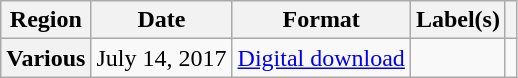<table class="wikitable plainrowheaders">
<tr>
<th>Region</th>
<th>Date</th>
<th>Format</th>
<th>Label(s)</th>
<th></th>
</tr>
<tr>
<th scope="row">Various</th>
<td>July 14, 2017</td>
<td><a href='#'>Digital download</a></td>
<td></td>
<td style="text-align:center;"></td>
</tr>
</table>
